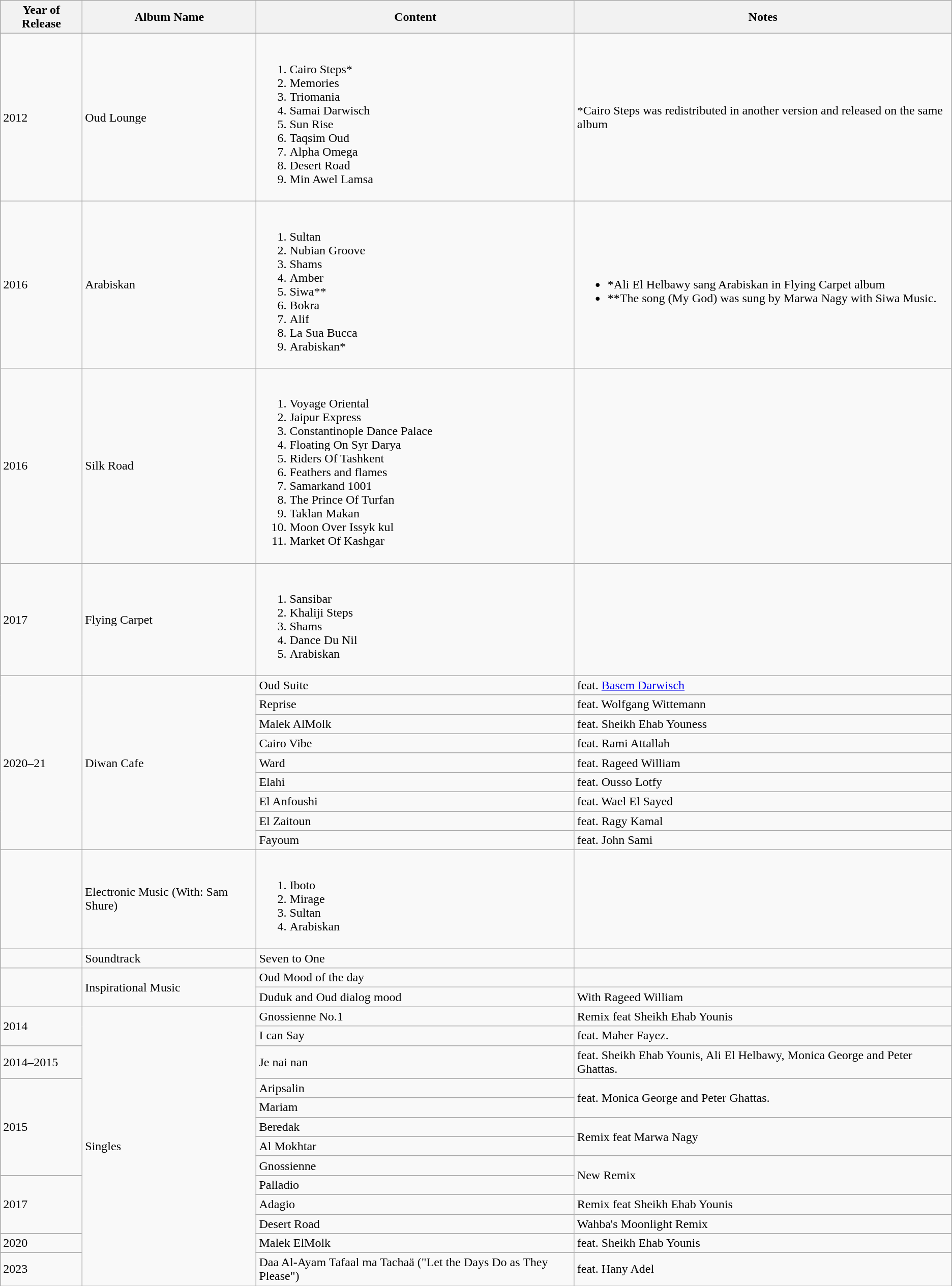<table class="wikitable">
<tr>
<th>Year of Release</th>
<th>Album Name</th>
<th>Content</th>
<th>Notes</th>
</tr>
<tr>
<td>2012</td>
<td>Oud Lounge</td>
<td><br><ol><li>Cairo Steps*</li><li>Memories</li><li>Triomania</li><li>Samai Darwisch</li><li>Sun Rise</li><li>Taqsim Oud</li><li>Alpha Omega</li><li>Desert Road</li><li>Min Awel Lamsa</li></ol></td>
<td>*Cairo Steps was redistributed in another version and released on the same album</td>
</tr>
<tr>
<td>2016</td>
<td>Arabiskan</td>
<td><br><ol><li>Sultan</li><li>Nubian Groove</li><li>Shams</li><li>Amber</li><li>Siwa**</li><li>Bokra</li><li>Alif</li><li>La Sua Bucca</li><li>Arabiskan*</li></ol></td>
<td><br><ul><li>*Ali El Helbawy sang Arabiskan in Flying Carpet album</li><li>**The song (My God) was sung by Marwa Nagy with Siwa Music.</li></ul></td>
</tr>
<tr>
<td>2016</td>
<td>Silk Road</td>
<td><br><ol><li>Voyage Oriental</li><li>Jaipur Express</li><li>Constantinople Dance Palace</li><li>Floating On Syr Darya</li><li>Riders Of Tashkent</li><li>Feathers and flames</li><li>Samarkand 1001</li><li>The Prince Of Turfan</li><li>Taklan Makan</li><li>Moon Over Issyk kul</li><li>Market Of Kashgar</li></ol></td>
<td></td>
</tr>
<tr>
<td>2017</td>
<td>Flying Carpet</td>
<td><br><ol><li>Sansibar</li><li>Khaliji Steps</li><li>Shams</li><li>Dance Du Nil</li><li>Arabiskan</li></ol></td>
<td></td>
</tr>
<tr>
<td rowspan="9">2020–21</td>
<td rowspan="9">Diwan Cafe</td>
<td>Oud Suite</td>
<td>feat. <a href='#'>Basem Darwisch</a></td>
</tr>
<tr>
<td>Reprise</td>
<td>feat. Wolfgang Wittemann</td>
</tr>
<tr>
<td>Malek AlMolk</td>
<td>feat. Sheikh Ehab Youness</td>
</tr>
<tr>
<td>Cairo Vibe</td>
<td>feat. Rami Attallah</td>
</tr>
<tr>
<td>Ward</td>
<td>feat. Rageed William</td>
</tr>
<tr>
<td>Elahi</td>
<td>feat. Ousso Lotfy</td>
</tr>
<tr>
<td>El Anfoushi</td>
<td>feat. Wael El Sayed</td>
</tr>
<tr>
<td>El Zaitoun</td>
<td>feat. Ragy Kamal</td>
</tr>
<tr>
<td>Fayoum</td>
<td>feat. John Sami</td>
</tr>
<tr>
<td></td>
<td>Electronic Music (With: Sam Shure)</td>
<td><br><ol><li>Iboto</li><li>Mirage</li><li>Sultan</li><li>Arabiskan</li></ol></td>
<td></td>
</tr>
<tr>
<td></td>
<td>Soundtrack</td>
<td>Seven to One</td>
<td></td>
</tr>
<tr>
<td rowspan="2"></td>
<td rowspan="2">Inspirational Music</td>
<td>Oud Mood of the day</td>
<td></td>
</tr>
<tr>
<td>Duduk and Oud dialog mood</td>
<td>With Rageed William</td>
</tr>
<tr>
<td rowspan="2">2014</td>
<td rowspan="13">Singles</td>
<td>Gnossienne No.1</td>
<td>Remix feat Sheikh Ehab Younis</td>
</tr>
<tr>
<td>I can Say</td>
<td>feat. Maher Fayez.</td>
</tr>
<tr>
<td>2014–2015</td>
<td>Je nai nan</td>
<td>feat. Sheikh Ehab Younis, Ali El Helbawy, Monica George and Peter Ghattas.</td>
</tr>
<tr>
<td rowspan="5">2015</td>
<td>Aripsalin</td>
<td rowspan="2">feat. Monica George and Peter Ghattas.</td>
</tr>
<tr>
<td>Mariam</td>
</tr>
<tr>
<td>Beredak</td>
<td rowspan="2">Remix feat Marwa Nagy</td>
</tr>
<tr>
<td>Al Mokhtar</td>
</tr>
<tr>
<td>Gnossienne</td>
<td rowspan="2">New Remix</td>
</tr>
<tr>
<td rowspan="3">2017</td>
<td>Palladio</td>
</tr>
<tr>
<td>Adagio</td>
<td>Remix feat Sheikh Ehab Younis</td>
</tr>
<tr>
<td>Desert Road</td>
<td>Wahba's Moonlight Remix</td>
</tr>
<tr>
<td>2020</td>
<td>Malek ElMolk</td>
<td>feat. Sheikh Ehab Younis</td>
</tr>
<tr>
<td>2023</td>
<td>Daa Al-Ayam Tafaal ma Tachaä ("Let the Days Do as They Please")</td>
<td>feat. Hany Adel</td>
</tr>
</table>
